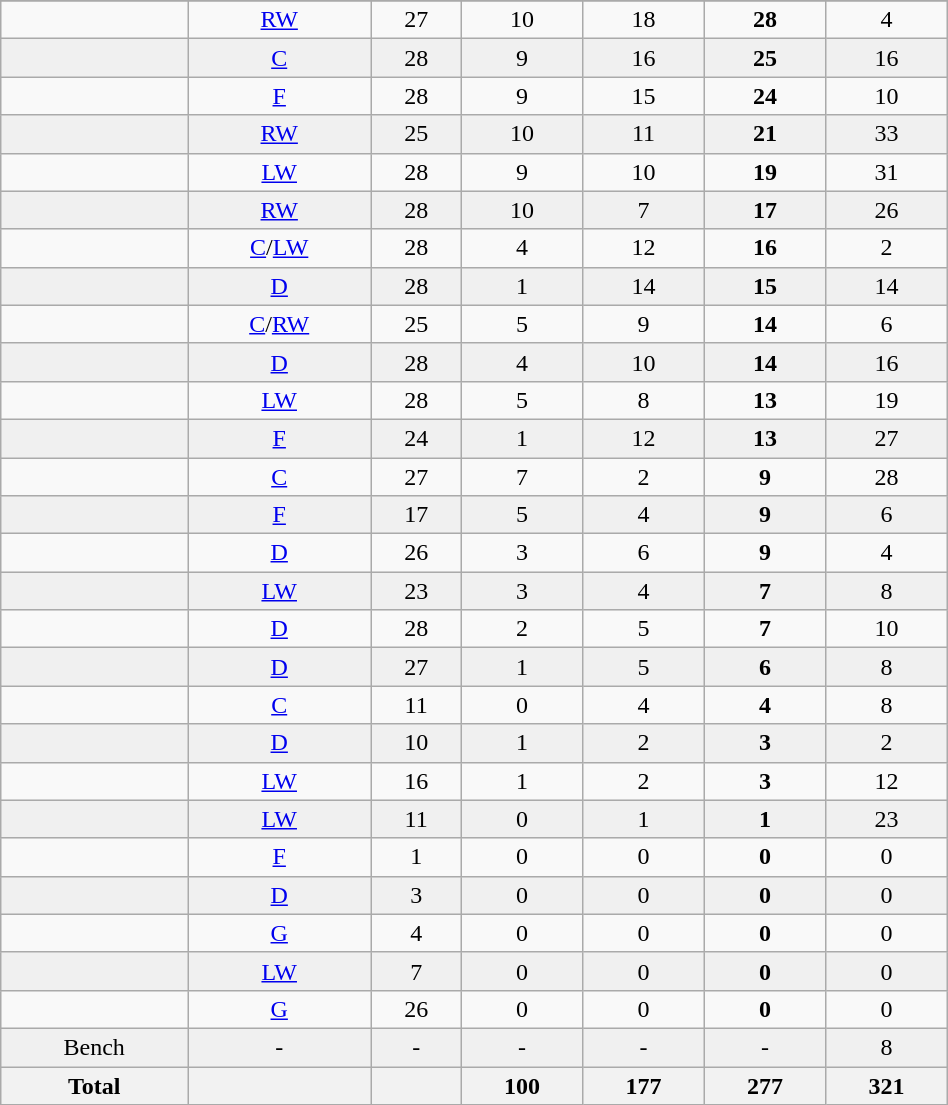<table class="wikitable sortable" width ="50%">
<tr align="center">
</tr>
<tr align="center" bgcolor="">
<td></td>
<td><a href='#'>RW</a></td>
<td>27</td>
<td>10</td>
<td>18</td>
<td><strong>28</strong></td>
<td>4</td>
</tr>
<tr align="center" bgcolor="f0f0f0">
<td></td>
<td><a href='#'>C</a></td>
<td>28</td>
<td>9</td>
<td>16</td>
<td><strong>25</strong></td>
<td>16</td>
</tr>
<tr align="center" bgcolor="">
<td></td>
<td><a href='#'>F</a></td>
<td>28</td>
<td>9</td>
<td>15</td>
<td><strong>24</strong></td>
<td>10</td>
</tr>
<tr align="center" bgcolor="f0f0f0">
<td></td>
<td><a href='#'>RW</a></td>
<td>25</td>
<td>10</td>
<td>11</td>
<td><strong>21</strong></td>
<td>33</td>
</tr>
<tr align="center" bgcolor="">
<td></td>
<td><a href='#'>LW</a></td>
<td>28</td>
<td>9</td>
<td>10</td>
<td><strong>19</strong></td>
<td>31</td>
</tr>
<tr align="center" bgcolor="f0f0f0">
<td></td>
<td><a href='#'>RW</a></td>
<td>28</td>
<td>10</td>
<td>7</td>
<td><strong>17</strong></td>
<td>26</td>
</tr>
<tr align="center" bgcolor="">
<td></td>
<td><a href='#'>C</a>/<a href='#'>LW</a></td>
<td>28</td>
<td>4</td>
<td>12</td>
<td><strong>16</strong></td>
<td>2</td>
</tr>
<tr align="center" bgcolor="f0f0f0">
<td></td>
<td><a href='#'>D</a></td>
<td>28</td>
<td>1</td>
<td>14</td>
<td><strong>15</strong></td>
<td>14</td>
</tr>
<tr align="center" bgcolor="">
<td></td>
<td><a href='#'>C</a>/<a href='#'>RW</a></td>
<td>25</td>
<td>5</td>
<td>9</td>
<td><strong>14</strong></td>
<td>6</td>
</tr>
<tr align="center" bgcolor="f0f0f0">
<td></td>
<td><a href='#'>D</a></td>
<td>28</td>
<td>4</td>
<td>10</td>
<td><strong>14</strong></td>
<td>16</td>
</tr>
<tr align="center" bgcolor="">
<td></td>
<td><a href='#'>LW</a></td>
<td>28</td>
<td>5</td>
<td>8</td>
<td><strong>13</strong></td>
<td>19</td>
</tr>
<tr align="center" bgcolor="f0f0f0">
<td></td>
<td><a href='#'>F</a></td>
<td>24</td>
<td>1</td>
<td>12</td>
<td><strong>13</strong></td>
<td>27</td>
</tr>
<tr align="center" bgcolor="">
<td></td>
<td><a href='#'>C</a></td>
<td>27</td>
<td>7</td>
<td>2</td>
<td><strong>9</strong></td>
<td>28</td>
</tr>
<tr align="center" bgcolor="f0f0f0">
<td></td>
<td><a href='#'>F</a></td>
<td>17</td>
<td>5</td>
<td>4</td>
<td><strong>9</strong></td>
<td>6</td>
</tr>
<tr align="center" bgcolor="">
<td></td>
<td><a href='#'>D</a></td>
<td>26</td>
<td>3</td>
<td>6</td>
<td><strong>9</strong></td>
<td>4</td>
</tr>
<tr align="center" bgcolor="f0f0f0">
<td></td>
<td><a href='#'>LW</a></td>
<td>23</td>
<td>3</td>
<td>4</td>
<td><strong>7</strong></td>
<td>8</td>
</tr>
<tr align="center" bgcolor="">
<td></td>
<td><a href='#'>D</a></td>
<td>28</td>
<td>2</td>
<td>5</td>
<td><strong>7</strong></td>
<td>10</td>
</tr>
<tr align="center" bgcolor="f0f0f0">
<td></td>
<td><a href='#'>D</a></td>
<td>27</td>
<td>1</td>
<td>5</td>
<td><strong>6</strong></td>
<td>8</td>
</tr>
<tr align="center" bgcolor="">
<td></td>
<td><a href='#'>C</a></td>
<td>11</td>
<td>0</td>
<td>4</td>
<td><strong>4</strong></td>
<td>8</td>
</tr>
<tr align="center" bgcolor="f0f0f0">
<td></td>
<td><a href='#'>D</a></td>
<td>10</td>
<td>1</td>
<td>2</td>
<td><strong>3</strong></td>
<td>2</td>
</tr>
<tr align="center" bgcolor="">
<td></td>
<td><a href='#'>LW</a></td>
<td>16</td>
<td>1</td>
<td>2</td>
<td><strong>3</strong></td>
<td>12</td>
</tr>
<tr align="center" bgcolor="f0f0f0">
<td></td>
<td><a href='#'>LW</a></td>
<td>11</td>
<td>0</td>
<td>1</td>
<td><strong>1</strong></td>
<td>23</td>
</tr>
<tr align="center" bgcolor="">
<td></td>
<td><a href='#'>F</a></td>
<td>1</td>
<td>0</td>
<td>0</td>
<td><strong>0</strong></td>
<td>0</td>
</tr>
<tr align="center" bgcolor="f0f0f0">
<td></td>
<td><a href='#'>D</a></td>
<td>3</td>
<td>0</td>
<td>0</td>
<td><strong>0</strong></td>
<td>0</td>
</tr>
<tr align="center" bgcolor="">
<td></td>
<td><a href='#'>G</a></td>
<td>4</td>
<td>0</td>
<td>0</td>
<td><strong>0</strong></td>
<td>0</td>
</tr>
<tr align="center" bgcolor="f0f0f0">
<td></td>
<td><a href='#'>LW</a></td>
<td>7</td>
<td>0</td>
<td>0</td>
<td><strong>0</strong></td>
<td>0</td>
</tr>
<tr align="center" bgcolor="">
<td></td>
<td><a href='#'>G</a></td>
<td>26</td>
<td>0</td>
<td>0</td>
<td><strong>0</strong></td>
<td>0</td>
</tr>
<tr align="center" bgcolor="f0f0f0">
<td>Bench</td>
<td>-</td>
<td>-</td>
<td>-</td>
<td>-</td>
<td>-</td>
<td>8</td>
</tr>
<tr>
<th>Total</th>
<th></th>
<th></th>
<th>100</th>
<th>177</th>
<th>277</th>
<th>321</th>
</tr>
</table>
